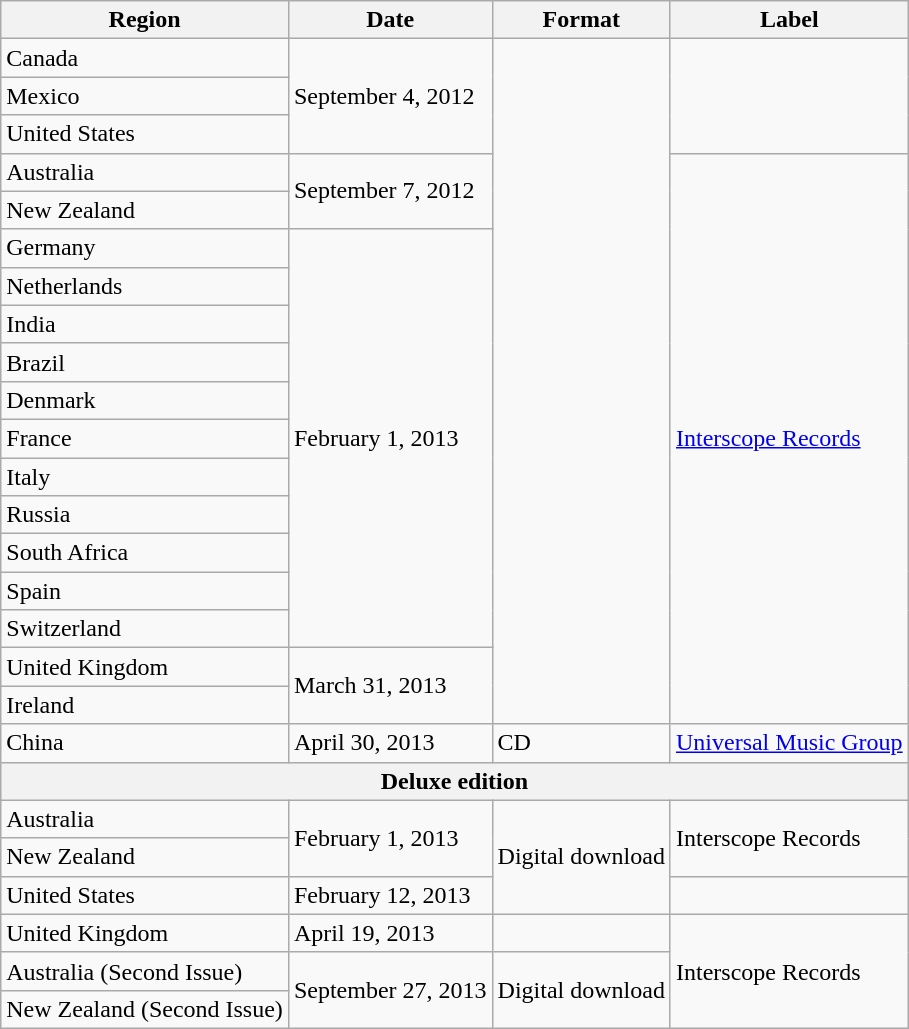<table class=wikitable>
<tr>
<th>Region</th>
<th>Date</th>
<th>Format</th>
<th>Label</th>
</tr>
<tr>
<td>Canada</td>
<td rowspan="3">September 4, 2012</td>
<td rowspan="18"></td>
<td rowspan="3"></td>
</tr>
<tr>
<td>Mexico</td>
</tr>
<tr>
<td>United States</td>
</tr>
<tr>
<td>Australia</td>
<td rowspan="2">September 7, 2012</td>
<td rowspan="15"><a href='#'>Interscope Records</a></td>
</tr>
<tr>
<td>New Zealand</td>
</tr>
<tr>
<td>Germany</td>
<td rowspan="11">February 1, 2013</td>
</tr>
<tr>
<td>Netherlands</td>
</tr>
<tr>
<td>India</td>
</tr>
<tr>
<td>Brazil</td>
</tr>
<tr>
<td>Denmark</td>
</tr>
<tr>
<td>France</td>
</tr>
<tr>
<td>Italy</td>
</tr>
<tr>
<td>Russia</td>
</tr>
<tr>
<td>South Africa</td>
</tr>
<tr>
<td>Spain</td>
</tr>
<tr>
<td>Switzerland</td>
</tr>
<tr>
<td>United Kingdom</td>
<td rowspan="2">March 31, 2013</td>
</tr>
<tr>
<td>Ireland</td>
</tr>
<tr>
<td>China</td>
<td>April 30, 2013</td>
<td>CD</td>
<td><a href='#'>Universal Music Group</a></td>
</tr>
<tr>
<th colspan="4">Deluxe edition</th>
</tr>
<tr>
<td>Australia</td>
<td rowspan="2">February 1, 2013</td>
<td rowspan="3">Digital download</td>
<td rowspan="2">Interscope Records</td>
</tr>
<tr>
<td>New Zealand</td>
</tr>
<tr>
<td>United States</td>
<td>February 12, 2013</td>
<td></td>
</tr>
<tr>
<td>United Kingdom</td>
<td>April 19, 2013</td>
<td></td>
<td rowspan="3">Interscope Records</td>
</tr>
<tr>
<td>Australia (Second Issue)</td>
<td rowspan="2">September 27, 2013</td>
<td rowspan="2">Digital download</td>
</tr>
<tr>
<td>New Zealand (Second Issue)</td>
</tr>
</table>
